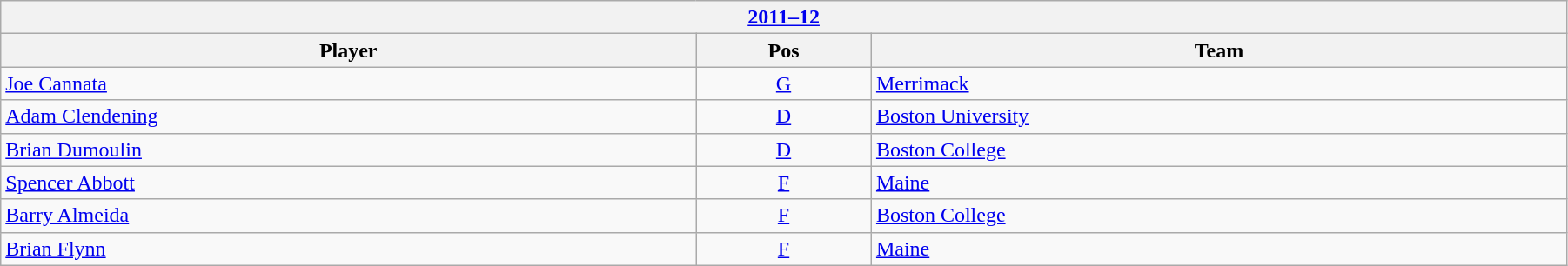<table class="wikitable" width=95%>
<tr>
<th colspan=3><a href='#'>2011–12</a></th>
</tr>
<tr>
<th>Player</th>
<th>Pos</th>
<th>Team</th>
</tr>
<tr>
<td><a href='#'>Joe Cannata</a></td>
<td align=center><a href='#'>G</a></td>
<td><a href='#'>Merrimack</a></td>
</tr>
<tr>
<td><a href='#'>Adam Clendening</a></td>
<td align=center><a href='#'>D</a></td>
<td><a href='#'>Boston University</a></td>
</tr>
<tr>
<td><a href='#'>Brian Dumoulin</a></td>
<td align=center><a href='#'>D</a></td>
<td><a href='#'>Boston College</a></td>
</tr>
<tr>
<td><a href='#'>Spencer Abbott</a></td>
<td align=center><a href='#'>F</a></td>
<td><a href='#'>Maine</a></td>
</tr>
<tr>
<td><a href='#'>Barry Almeida</a></td>
<td align=center><a href='#'>F</a></td>
<td><a href='#'>Boston College</a></td>
</tr>
<tr>
<td><a href='#'>Brian Flynn</a></td>
<td align=center><a href='#'>F</a></td>
<td><a href='#'>Maine</a></td>
</tr>
</table>
